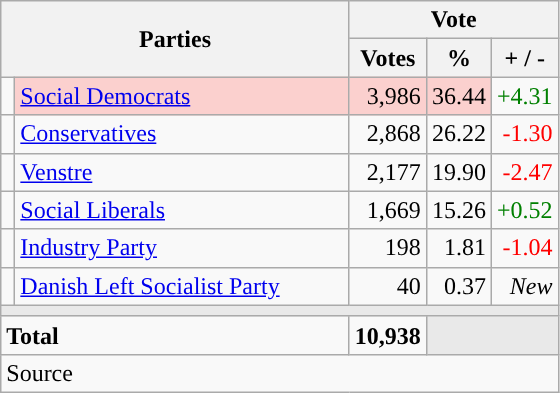<table class="wikitable" style="text-align:right;">
<tr>
<th style="text-align:centre;" rowspan="2" colspan="2" width="225">Parties</th>
<th colspan="3">Vote</th>
</tr>
<tr>
<th width="15">Votes</th>
<th width="15">%</th>
<th width="15">+ / -</th>
</tr>
<tr>
<td width="2" style="color:inherit;background:"></td>
<td bgcolor=#fbd0ce  align="left"><a href='#'>Social Democrats</a></td>
<td bgcolor=#fbd0ce>3,986</td>
<td bgcolor=#fbd0ce>36.44</td>
<td style=color:green;>+4.31</td>
</tr>
<tr>
<td width="2" style="color:inherit;background:"></td>
<td align="left"><a href='#'>Conservatives</a></td>
<td>2,868</td>
<td>26.22</td>
<td style=color:red;>-1.30</td>
</tr>
<tr>
<td width="2" style="color:inherit;background:"></td>
<td align="left"><a href='#'>Venstre</a></td>
<td>2,177</td>
<td>19.90</td>
<td style=color:red;>-2.47</td>
</tr>
<tr>
<td width="2" style="color:inherit;background:"></td>
<td align="left"><a href='#'>Social Liberals</a></td>
<td>1,669</td>
<td>15.26</td>
<td style=color:green;>+0.52</td>
</tr>
<tr>
<td width="2" style="color:inherit;background:"></td>
<td align="left"><a href='#'>Industry Party</a></td>
<td>198</td>
<td>1.81</td>
<td style=color:red;>-1.04</td>
</tr>
<tr>
<td width="2" style="color:inherit;background:"></td>
<td align="left"><a href='#'>Danish Left Socialist Party</a></td>
<td>40</td>
<td>0.37</td>
<td><em>New</em></td>
</tr>
<tr>
<td colspan="7" bgcolor="#E9E9E9"></td>
</tr>
<tr>
<td align="left" colspan="2"><strong>Total</strong></td>
<td><strong>10,938</strong></td>
<td bgcolor="#E9E9E9" colspan="2"></td>
</tr>
<tr>
<td align="left" colspan="6">Source</td>
</tr>
</table>
